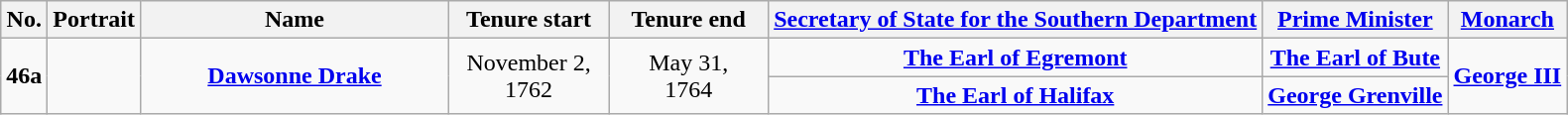<table class="wikitable" style="text-align:center" |>
<tr>
<th>No.</th>
<th>Portrait</th>
<th width="200px">Name</th>
<th width="100px">Tenure start</th>
<th width="100px">Tenure end</th>
<th><a href='#'>Secretary of State for the Southern Department</a></th>
<th><a href='#'>Prime Minister</a></th>
<th><a href='#'>Monarch</a></th>
</tr>
<tr>
<td rowspan="3"><strong>46a</strong></td>
<td rowspan="3"></td>
<td rowspan="3"><strong><a href='#'>Dawsonne Drake</a></strong><br></td>
<td rowspan="3">November 2,<br>1762</td>
<td rowspan="3">May 31,<br>1764</td>
<td><strong><a href='#'>The Earl of Egremont</a></strong><br></td>
<td rowspan="2"><strong><a href='#'>The Earl of Bute</a></strong><br></td>
<td rowspan="3"><strong><a href='#'>George III</a></strong><br></td>
</tr>
<tr>
<td rowspan="2"><strong><a href='#'>The Earl of Halifax</a></strong><br></td>
</tr>
<tr>
<td><strong><a href='#'>George Grenville</a></strong><br></td>
</tr>
</table>
